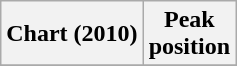<table class="wikitable plainrowheaders">
<tr>
<th scope="col">Chart (2010)</th>
<th scope="col">Peak<br>position</th>
</tr>
<tr>
</tr>
</table>
